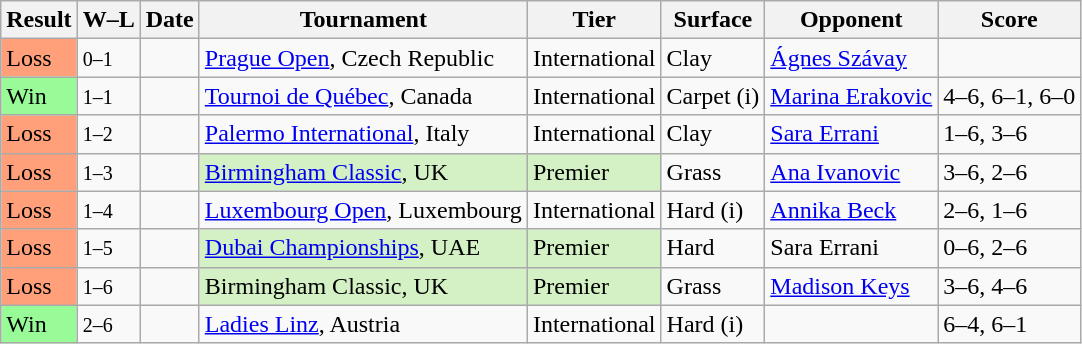<table class="sortable wikitable">
<tr>
<th>Result</th>
<th class=unsortable>W–L</th>
<th>Date</th>
<th>Tournament</th>
<th>Tier</th>
<th>Surface</th>
<th>Opponent</th>
<th class=unsortable>Score</th>
</tr>
<tr>
<td style=background:#ffa07a>Loss</td>
<td><small>0–1</small></td>
<td><a href='#'></a></td>
<td><a href='#'>Prague Open</a>, Czech Republic</td>
<td>International</td>
<td>Clay</td>
<td> <a href='#'>Ágnes Szávay</a></td>
<td></td>
</tr>
<tr>
<td style=background:#98fb98>Win</td>
<td><small>1–1</small></td>
<td><a href='#'></a></td>
<td><a href='#'>Tournoi de Québec</a>, Canada</td>
<td>International</td>
<td>Carpet (i)</td>
<td> <a href='#'>Marina Erakovic</a></td>
<td>4–6, 6–1, 6–0</td>
</tr>
<tr>
<td style=background:#ffa07a>Loss</td>
<td><small>1–2</small></td>
<td><a href='#'></a></td>
<td><a href='#'>Palermo International</a>, Italy</td>
<td>International</td>
<td>Clay</td>
<td> <a href='#'>Sara Errani</a></td>
<td>1–6, 3–6</td>
</tr>
<tr>
<td style=background:#ffa07a>Loss</td>
<td><small>1–3</small></td>
<td><a href='#'></a></td>
<td style=background:#D4F1C5><a href='#'>Birmingham Classic</a>, UK</td>
<td style=background:#D4F1C5>Premier</td>
<td>Grass</td>
<td> <a href='#'>Ana Ivanovic</a></td>
<td>3–6, 2–6</td>
</tr>
<tr>
<td style=background:#ffa07a>Loss</td>
<td><small>1–4</small></td>
<td><a href='#'></a></td>
<td><a href='#'>Luxembourg Open</a>, Luxembourg</td>
<td>International</td>
<td>Hard (i)</td>
<td> <a href='#'>Annika Beck</a></td>
<td>2–6, 1–6</td>
</tr>
<tr>
<td style=background:#ffa07a>Loss</td>
<td><small>1–5</small></td>
<td><a href='#'></a></td>
<td style=background:#D4F1C5><a href='#'>Dubai Championships</a>, UAE</td>
<td style=background:#D4F1C5>Premier</td>
<td>Hard</td>
<td> Sara Errani</td>
<td>0–6, 2–6</td>
</tr>
<tr>
<td style=background:#ffa07a>Loss</td>
<td><small>1–6</small></td>
<td><a href='#'></a></td>
<td style=background:#D4F1C5>Birmingham Classic, UK</td>
<td style=background:#D4F1C5>Premier</td>
<td>Grass</td>
<td> <a href='#'>Madison Keys</a></td>
<td>3–6, 4–6</td>
</tr>
<tr>
<td style=background:#98fb98>Win</td>
<td><small>2–6</small></td>
<td><a href='#'></a></td>
<td><a href='#'>Ladies Linz</a>, Austria</td>
<td>International</td>
<td>Hard (i)</td>
<td></td>
<td>6–4, 6–1</td>
</tr>
</table>
